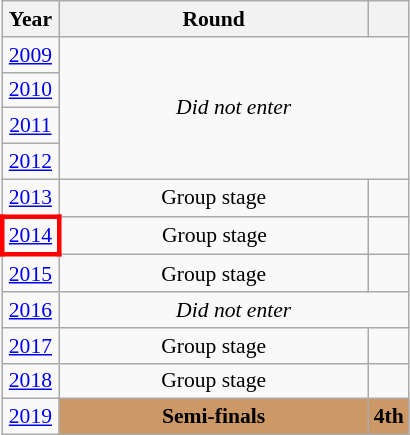<table class="wikitable" style="text-align: center; font-size:90%">
<tr>
<th>Year</th>
<th style="width:200px">Round</th>
<th></th>
</tr>
<tr>
<td><a href='#'>2009</a></td>
<td colspan="2" rowspan="4"><em>Did not enter</em></td>
</tr>
<tr>
<td><a href='#'>2010</a></td>
</tr>
<tr>
<td><a href='#'>2011</a></td>
</tr>
<tr>
<td><a href='#'>2012</a></td>
</tr>
<tr>
<td><a href='#'>2013</a></td>
<td>Group stage</td>
<td></td>
</tr>
<tr>
<td style="border: 3px solid red"><a href='#'>2014</a></td>
<td>Group stage</td>
<td></td>
</tr>
<tr>
<td><a href='#'>2015</a></td>
<td>Group stage</td>
<td></td>
</tr>
<tr>
<td><a href='#'>2016</a></td>
<td colspan="2"><em>Did not enter</em></td>
</tr>
<tr>
<td><a href='#'>2017</a></td>
<td>Group stage</td>
<td></td>
</tr>
<tr>
<td><a href='#'>2018</a></td>
<td>Group stage</td>
<td></td>
</tr>
<tr>
<td><a href='#'>2019</a></td>
<td bgcolor="cc9966"><strong>Semi-finals</strong></td>
<td bgcolor="cc9966"><strong>4th</strong></td>
</tr>
</table>
